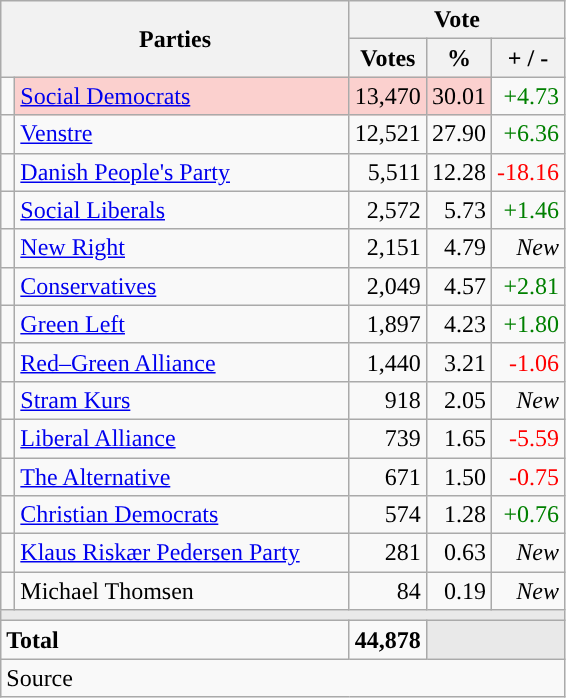<table class="wikitable" style="text-align:right;">
<tr>
<th style="text-align:centre;" rowspan="2" colspan="2" width="225">Parties</th>
<th colspan="3">Vote</th>
</tr>
<tr>
<th width="15">Votes</th>
<th width="15">%</th>
<th width="15">+ / -</th>
</tr>
<tr>
<td width="2" style="color:inherit;background:"></td>
<td bgcolor=#fbd0ce  align="left"><a href='#'>Social Democrats</a></td>
<td bgcolor=#fbd0ce>13,470</td>
<td bgcolor=#fbd0ce>30.01</td>
<td style=color:green;>+4.73</td>
</tr>
<tr>
<td width="2" style="color:inherit;background:"></td>
<td align="left"><a href='#'>Venstre</a></td>
<td>12,521</td>
<td>27.90</td>
<td style=color:green;>+6.36</td>
</tr>
<tr>
<td width="2" style="color:inherit;background:"></td>
<td align="left"><a href='#'>Danish People's Party</a></td>
<td>5,511</td>
<td>12.28</td>
<td style=color:red;>-18.16</td>
</tr>
<tr>
<td width="2" style="color:inherit;background:"></td>
<td align="left"><a href='#'>Social Liberals</a></td>
<td>2,572</td>
<td>5.73</td>
<td style=color:green;>+1.46</td>
</tr>
<tr>
<td width="2" style="color:inherit;background:"></td>
<td align="left"><a href='#'>New Right</a></td>
<td>2,151</td>
<td>4.79</td>
<td><em>New</em></td>
</tr>
<tr>
<td width="2" style="color:inherit;background:"></td>
<td align="left"><a href='#'>Conservatives</a></td>
<td>2,049</td>
<td>4.57</td>
<td style=color:green;>+2.81</td>
</tr>
<tr>
<td width="2" style="color:inherit;background:"></td>
<td align="left"><a href='#'>Green Left</a></td>
<td>1,897</td>
<td>4.23</td>
<td style=color:green;>+1.80</td>
</tr>
<tr>
<td width="2" style="color:inherit;background:"></td>
<td align="left"><a href='#'>Red–Green Alliance</a></td>
<td>1,440</td>
<td>3.21</td>
<td style=color:red;>-1.06</td>
</tr>
<tr>
<td width="2" style="color:inherit;background:"></td>
<td align="left"><a href='#'>Stram Kurs</a></td>
<td>918</td>
<td>2.05</td>
<td><em>New</em></td>
</tr>
<tr>
<td width="2" style="color:inherit;background:"></td>
<td align="left"><a href='#'>Liberal Alliance</a></td>
<td>739</td>
<td>1.65</td>
<td style=color:red;>-5.59</td>
</tr>
<tr>
<td width="2" style="color:inherit;background:"></td>
<td align="left"><a href='#'>The Alternative</a></td>
<td>671</td>
<td>1.50</td>
<td style=color:red;>-0.75</td>
</tr>
<tr>
<td width="2" style="color:inherit;background:"></td>
<td align="left"><a href='#'>Christian Democrats</a></td>
<td>574</td>
<td>1.28</td>
<td style=color:green;>+0.76</td>
</tr>
<tr>
<td width="2" style="color:inherit;background:"></td>
<td align="left"><a href='#'>Klaus Riskær Pedersen Party</a></td>
<td>281</td>
<td>0.63</td>
<td><em>New</em></td>
</tr>
<tr>
<td width="2" style="color:inherit;background:"></td>
<td align="left">Michael Thomsen</td>
<td>84</td>
<td>0.19</td>
<td><em>New</em></td>
</tr>
<tr>
<td colspan="7" bgcolor="#E9E9E9"></td>
</tr>
<tr>
<td align="left" colspan="2"><strong>Total</strong></td>
<td><strong>44,878</strong></td>
<td bgcolor="#E9E9E9" colspan="2"></td>
</tr>
<tr>
<td align="left" colspan="6">Source</td>
</tr>
</table>
